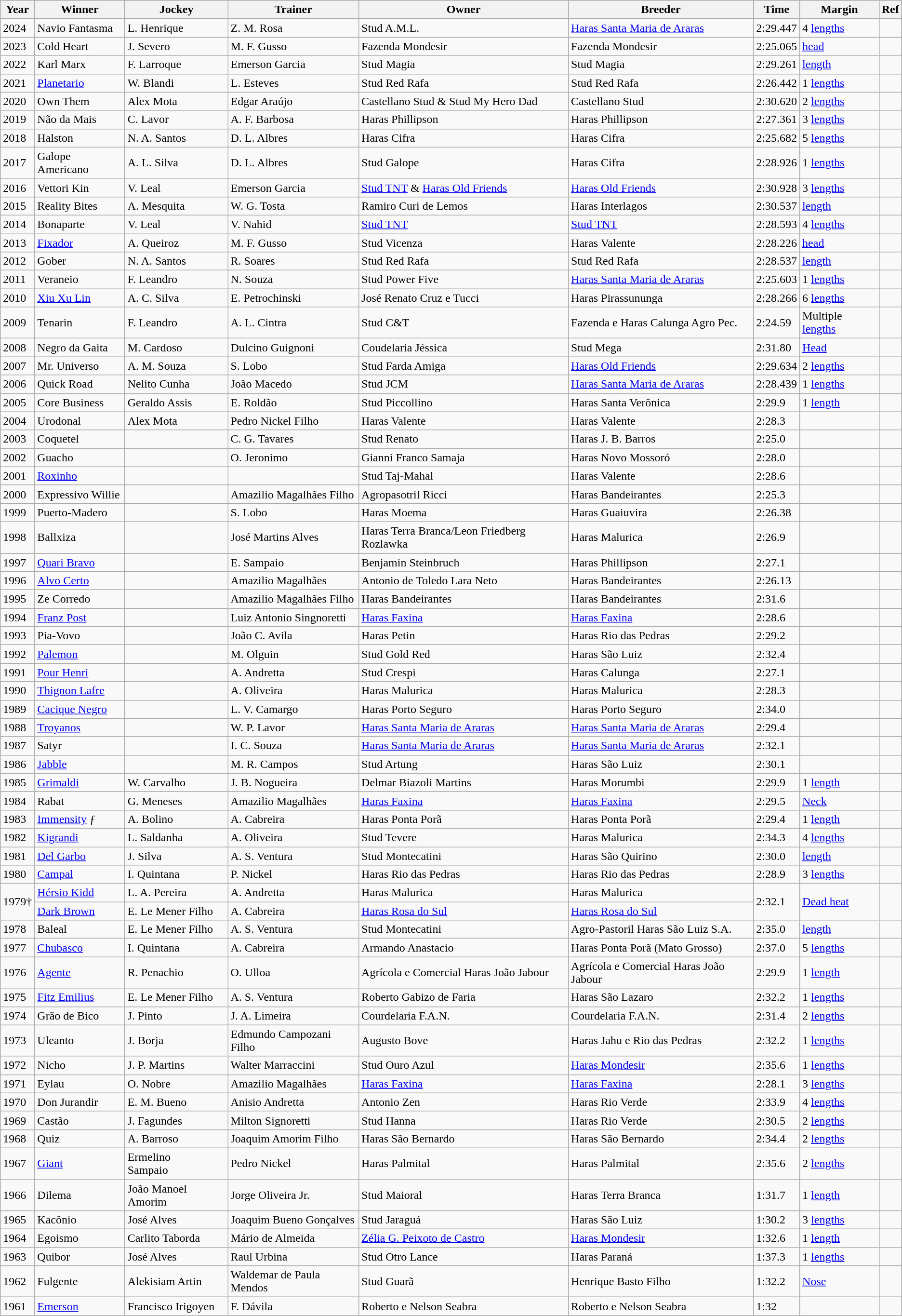<table class="wikitable sortable">
<tr>
<th>Year</th>
<th>Winner</th>
<th>Jockey</th>
<th>Trainer</th>
<th>Owner</th>
<th>Breeder</th>
<th>Time</th>
<th>Margin</th>
<th>Ref</th>
</tr>
<tr>
<td>2024</td>
<td>Navio Fantasma</td>
<td>L. Henrique</td>
<td>Z. M. Rosa</td>
<td>Stud A.M.L.</td>
<td><a href='#'>Haras Santa Maria de Araras</a></td>
<td>2:29.447</td>
<td>4 <a href='#'>lengths</a></td>
<td></td>
</tr>
<tr>
<td>2023</td>
<td>Cold Heart</td>
<td>J. Severo</td>
<td>M. F. Gusso</td>
<td>Fazenda Mondesir</td>
<td>Fazenda Mondesir</td>
<td>2:25.065</td>
<td> <a href='#'>head</a></td>
<td></td>
</tr>
<tr>
<td>2022</td>
<td>Karl Marx</td>
<td>F. Larroque</td>
<td>Emerson Garcia</td>
<td>Stud Magia</td>
<td>Stud Magia</td>
<td>2:29.261</td>
<td> <a href='#'>length</a></td>
<td></td>
</tr>
<tr>
<td>2021</td>
<td><a href='#'>Planetario</a></td>
<td>W. Blandi</td>
<td>L. Esteves</td>
<td>Stud Red Rafa</td>
<td>Stud Red Rafa</td>
<td>2:26.442</td>
<td>1 <a href='#'>lengths</a></td>
<td></td>
</tr>
<tr>
<td>2020</td>
<td>Own Them</td>
<td>Alex Mota</td>
<td>Edgar Araújo</td>
<td>Castellano Stud & Stud My Hero Dad</td>
<td>Castellano Stud</td>
<td>2:30.620</td>
<td>2 <a href='#'>lengths</a></td>
<td></td>
</tr>
<tr>
<td>2019</td>
<td>Não da Mais</td>
<td>C. Lavor</td>
<td>A. F. Barbosa</td>
<td>Haras Phillipson</td>
<td>Haras Phillipson</td>
<td>2:27.361</td>
<td>3 <a href='#'>lengths</a></td>
<td></td>
</tr>
<tr>
<td>2018</td>
<td>Halston</td>
<td>N. A. Santos</td>
<td>D. L. Albres</td>
<td>Haras Cifra</td>
<td>Haras Cifra</td>
<td>2:25.682</td>
<td>5 <a href='#'>lengths</a></td>
<td></td>
</tr>
<tr>
<td>2017</td>
<td>Galope Americano</td>
<td>A. L. Silva</td>
<td>D. L. Albres</td>
<td>Stud Galope</td>
<td>Haras Cifra</td>
<td>2:28.926</td>
<td>1 <a href='#'>lengths</a></td>
<td></td>
</tr>
<tr>
<td>2016</td>
<td>Vettori Kin</td>
<td>V. Leal</td>
<td>Emerson Garcia</td>
<td><a href='#'>Stud TNT</a> & <a href='#'>Haras Old Friends</a></td>
<td><a href='#'>Haras Old Friends</a></td>
<td>2:30.928</td>
<td>3 <a href='#'>lengths</a></td>
<td></td>
</tr>
<tr>
<td>2015</td>
<td>Reality Bites</td>
<td>A. Mesquita</td>
<td>W. G. Tosta</td>
<td>Ramiro Curi de Lemos</td>
<td>Haras Interlagos</td>
<td>2:30.537</td>
<td> <a href='#'>length</a></td>
<td></td>
</tr>
<tr>
<td>2014</td>
<td>Bonaparte</td>
<td>V. Leal</td>
<td>V. Nahid</td>
<td><a href='#'>Stud TNT</a></td>
<td><a href='#'>Stud TNT</a></td>
<td>2:28.593</td>
<td>4 <a href='#'>lengths</a></td>
<td></td>
</tr>
<tr>
<td>2013</td>
<td><a href='#'>Fixador</a></td>
<td>A. Queiroz</td>
<td>M. F. Gusso</td>
<td>Stud Vicenza</td>
<td>Haras Valente</td>
<td>2:28.226</td>
<td> <a href='#'>head</a></td>
<td></td>
</tr>
<tr>
<td>2012</td>
<td>Gober</td>
<td>N. A. Santos</td>
<td>R. Soares</td>
<td>Stud Red Rafa</td>
<td>Stud Red Rafa</td>
<td>2:28.537</td>
<td> <a href='#'>length</a></td>
<td></td>
</tr>
<tr>
<td>2011</td>
<td>Veraneio</td>
<td>F. Leandro</td>
<td>N. Souza</td>
<td>Stud Power Five</td>
<td><a href='#'>Haras Santa Maria de Araras</a></td>
<td>2:25.603</td>
<td>1 <a href='#'>lengths</a></td>
<td></td>
</tr>
<tr>
<td>2010</td>
<td><a href='#'>Xiu Xu Lin</a></td>
<td>A. C. Silva</td>
<td>E. Petrochinski</td>
<td>José Renato Cruz e Tucci</td>
<td>Haras Pirassununga</td>
<td>2:28.266</td>
<td>6 <a href='#'>lengths</a></td>
<td></td>
</tr>
<tr>
<td>2009</td>
<td>Tenarin</td>
<td>F. Leandro</td>
<td>A. L. Cintra</td>
<td>Stud C&T</td>
<td>Fazenda e Haras Calunga Agro Pec.</td>
<td>2:24.59</td>
<td>Multiple <a href='#'>lengths</a></td>
<td></td>
</tr>
<tr>
<td>2008</td>
<td>Negro da Gaita</td>
<td>M. Cardoso</td>
<td>Dulcino Guignoni</td>
<td>Coudelaria Jéssica</td>
<td>Stud Mega</td>
<td>2:31.80</td>
<td><a href='#'>Head</a></td>
<td></td>
</tr>
<tr>
<td>2007</td>
<td>Mr. Universo</td>
<td>A. M. Souza</td>
<td>S. Lobo</td>
<td>Stud Farda Amiga</td>
<td><a href='#'>Haras Old Friends</a></td>
<td>2:29.634</td>
<td>2 <a href='#'>lengths</a></td>
<td></td>
</tr>
<tr>
<td>2006</td>
<td>Quick Road</td>
<td>Nelito Cunha</td>
<td>João Macedo</td>
<td>Stud JCM</td>
<td><a href='#'>Haras Santa Maria de Araras</a></td>
<td>2:28.439</td>
<td>1 <a href='#'>lengths</a></td>
<td></td>
</tr>
<tr>
<td>2005</td>
<td>Core Business</td>
<td>Geraldo Assis</td>
<td>E. Roldão</td>
<td>Stud Piccollino</td>
<td>Haras Santa Verônica</td>
<td>2:29.9</td>
<td>1 <a href='#'>length</a></td>
<td></td>
</tr>
<tr>
<td>2004</td>
<td>Urodonal</td>
<td>Alex Mota</td>
<td>Pedro Nickel Filho</td>
<td>Haras Valente</td>
<td>Haras Valente</td>
<td>2:28.3</td>
<td></td>
<td></td>
</tr>
<tr>
<td>2003</td>
<td>Coquetel</td>
<td></td>
<td>C. G. Tavares</td>
<td>Stud Renato</td>
<td>Haras J. B. Barros</td>
<td>2:25.0</td>
<td></td>
<td></td>
</tr>
<tr>
<td>2002</td>
<td>Guacho</td>
<td></td>
<td>O. Jeronimo</td>
<td>Gianni Franco Samaja</td>
<td>Haras Novo Mossoró</td>
<td>2:28.0</td>
<td></td>
<td></td>
</tr>
<tr>
<td>2001</td>
<td><a href='#'>Roxinho</a></td>
<td></td>
<td></td>
<td>Stud Taj-Mahal</td>
<td>Haras Valente</td>
<td>2:28.6</td>
<td></td>
<td></td>
</tr>
<tr>
<td>2000</td>
<td>Expressivo Willie</td>
<td></td>
<td>Amazilio Magalhães Filho</td>
<td>Agropasotril Ricci</td>
<td>Haras Bandeirantes</td>
<td>2:25.3</td>
<td></td>
<td></td>
</tr>
<tr>
<td>1999</td>
<td>Puerto-Madero</td>
<td></td>
<td>S. Lobo</td>
<td>Haras Moema</td>
<td>Haras Guaiuvira</td>
<td>2:26.38</td>
<td></td>
<td></td>
</tr>
<tr>
<td>1998</td>
<td>Ballxiza</td>
<td></td>
<td>José Martins Alves</td>
<td>Haras Terra Branca/Leon Friedberg Rozlawka</td>
<td>Haras Malurica</td>
<td>2:26.9</td>
<td></td>
<td></td>
</tr>
<tr>
<td>1997</td>
<td><a href='#'>Quari Bravo</a></td>
<td></td>
<td>E. Sampaio</td>
<td>Benjamin Steinbruch</td>
<td>Haras Phillipson</td>
<td>2:27.1</td>
<td></td>
<td></td>
</tr>
<tr>
<td>1996</td>
<td><a href='#'>Alvo Certo</a></td>
<td></td>
<td>Amazilio Magalhães</td>
<td>Antonio de Toledo Lara Neto</td>
<td>Haras Bandeirantes</td>
<td>2:26.13</td>
<td></td>
<td></td>
</tr>
<tr>
<td>1995</td>
<td>Ze Corredo</td>
<td></td>
<td>Amazilio Magalhães Filho</td>
<td>Haras Bandeirantes</td>
<td>Haras Bandeirantes</td>
<td>2:31.6</td>
<td></td>
<td></td>
</tr>
<tr>
<td>1994</td>
<td><a href='#'>Franz Post</a></td>
<td></td>
<td>Luiz Antonio Singnoretti</td>
<td><a href='#'>Haras Faxina</a></td>
<td><a href='#'>Haras Faxina</a></td>
<td>2:28.6</td>
<td></td>
<td></td>
</tr>
<tr>
<td>1993</td>
<td>Pia-Vovo</td>
<td></td>
<td>João C. Avila</td>
<td>Haras Petin</td>
<td>Haras Rio das Pedras</td>
<td>2:29.2</td>
<td></td>
<td></td>
</tr>
<tr>
<td>1992</td>
<td><a href='#'>Palemon</a></td>
<td></td>
<td>M. Olguin</td>
<td>Stud Gold Red</td>
<td>Haras São Luiz</td>
<td>2:32.4</td>
<td></td>
<td></td>
</tr>
<tr>
<td>1991</td>
<td><a href='#'>Pour Henri</a></td>
<td></td>
<td>A. Andretta</td>
<td>Stud Crespi</td>
<td>Haras Calunga</td>
<td>2:27.1</td>
<td></td>
<td></td>
</tr>
<tr>
<td>1990</td>
<td><a href='#'>Thignon Lafre</a></td>
<td></td>
<td>A. Oliveira</td>
<td>Haras Malurica</td>
<td>Haras Malurica</td>
<td>2:28.3</td>
<td></td>
<td></td>
</tr>
<tr>
<td>1989</td>
<td><a href='#'>Cacique Negro</a></td>
<td></td>
<td>L. V. Camargo</td>
<td>Haras Porto Seguro</td>
<td>Haras Porto Seguro</td>
<td>2:34.0</td>
<td></td>
<td></td>
</tr>
<tr>
<td>1988</td>
<td><a href='#'>Troyanos</a></td>
<td></td>
<td>W. P. Lavor</td>
<td><a href='#'>Haras Santa Maria de Araras</a></td>
<td><a href='#'>Haras Santa Maria de Araras</a></td>
<td>2:29.4</td>
<td></td>
<td></td>
</tr>
<tr>
<td>1987</td>
<td>Satyr</td>
<td></td>
<td>I. C. Souza</td>
<td><a href='#'>Haras Santa Maria de Araras</a></td>
<td><a href='#'>Haras Santa Maria de Araras</a></td>
<td>2:32.1</td>
<td></td>
<td></td>
</tr>
<tr>
<td>1986</td>
<td><a href='#'>Jabble</a></td>
<td></td>
<td>M. R. Campos</td>
<td>Stud Artung</td>
<td>Haras São Luiz</td>
<td>2:30.1</td>
<td></td>
<td></td>
</tr>
<tr>
<td>1985</td>
<td><a href='#'>Grimaldi</a></td>
<td>W. Carvalho</td>
<td>J. B. Nogueira</td>
<td>Delmar Biazoli Martins</td>
<td>Haras Morumbi</td>
<td>2:29.9</td>
<td>1 <a href='#'>length</a></td>
<td></td>
</tr>
<tr>
<td>1984</td>
<td>Rabat</td>
<td>G. Meneses</td>
<td>Amazilio Magalhães</td>
<td><a href='#'>Haras Faxina</a></td>
<td><a href='#'>Haras Faxina</a></td>
<td>2:29.5</td>
<td><a href='#'>Neck</a></td>
<td></td>
</tr>
<tr>
<td>1983</td>
<td><a href='#'>Immensity</a> ƒ</td>
<td>A. Bolino</td>
<td>A. Cabreira</td>
<td>Haras Ponta Porã</td>
<td>Haras Ponta Porã</td>
<td>2:29.4</td>
<td>1 <a href='#'>length</a></td>
<td></td>
</tr>
<tr>
<td>1982</td>
<td><a href='#'>Kigrandi</a></td>
<td>L. Saldanha</td>
<td>A. Oliveira</td>
<td>Stud Tevere</td>
<td>Haras Malurica</td>
<td>2:34.3</td>
<td>4 <a href='#'>lengths</a></td>
<td></td>
</tr>
<tr>
<td>1981</td>
<td><a href='#'>Del Garbo</a></td>
<td>J. Silva</td>
<td>A. S. Ventura</td>
<td>Stud Montecatini</td>
<td>Haras São Quirino</td>
<td>2:30.0</td>
<td> <a href='#'>length</a></td>
<td></td>
</tr>
<tr>
<td>1980</td>
<td><a href='#'>Campal</a></td>
<td>I. Quintana</td>
<td>P. Nickel</td>
<td>Haras Rio das Pedras</td>
<td>Haras Rio das Pedras</td>
<td>2:28.9</td>
<td>3 <a href='#'>lengths</a></td>
<td></td>
</tr>
<tr>
<td rowspan="2">1979†</td>
<td><a href='#'>Hérsio Kidd</a></td>
<td>L. A. Pereira</td>
<td>A. Andretta</td>
<td>Haras Malurica</td>
<td>Haras Malurica</td>
<td rowspan="2">2:32.1</td>
<td rowspan="2"><a href='#'>Dead heat</a></td>
<td rowspan="2"></td>
</tr>
<tr>
<td><a href='#'>Dark Brown</a></td>
<td>E. Le Mener Filho</td>
<td>A. Cabreira</td>
<td><a href='#'>Haras Rosa do Sul</a></td>
<td><a href='#'>Haras Rosa do Sul</a></td>
</tr>
<tr>
<td>1978</td>
<td>Baleal</td>
<td>E. Le Mener Filho</td>
<td>A. S. Ventura</td>
<td>Stud Montecatini</td>
<td>Agro-Pastoril Haras São Luiz S.A.</td>
<td>2:35.0</td>
<td> <a href='#'>length</a></td>
<td></td>
</tr>
<tr>
<td>1977</td>
<td><a href='#'>Chubasco</a></td>
<td>I. Quintana</td>
<td>A. Cabreira</td>
<td>Armando Anastacio</td>
<td>Haras Ponta Porã (Mato Grosso)</td>
<td>2:37.0</td>
<td>5 <a href='#'>lengths</a></td>
<td></td>
</tr>
<tr>
<td>1976</td>
<td><a href='#'>Agente</a></td>
<td>R. Penachio</td>
<td>O. Ulloa</td>
<td>Agrícola e Comercial Haras João Jabour</td>
<td>Agrícola e Comercial Haras João Jabour</td>
<td>2:29.9</td>
<td>1 <a href='#'>length</a></td>
<td></td>
</tr>
<tr>
<td>1975</td>
<td><a href='#'>Fitz Emilius</a></td>
<td>E. Le Mener Filho</td>
<td>A. S. Ventura</td>
<td>Roberto Gabizo de Faria</td>
<td>Haras São Lazaro</td>
<td>2:32.2</td>
<td>1 <a href='#'>lengths</a></td>
<td></td>
</tr>
<tr>
<td>1974</td>
<td>Grão de Bico</td>
<td>J. Pinto</td>
<td>J. A. Limeira</td>
<td>Courdelaria F.A.N.</td>
<td>Courdelaria F.A.N.</td>
<td>2:31.4</td>
<td>2 <a href='#'>lengths</a></td>
<td></td>
</tr>
<tr>
<td>1973</td>
<td>Uleanto</td>
<td>J. Borja</td>
<td>Edmundo Campozani Filho</td>
<td>Augusto Bove</td>
<td>Haras Jahu e Rio das Pedras</td>
<td>2:32.2</td>
<td>1 <a href='#'>lengths</a></td>
<td></td>
</tr>
<tr>
<td>1972</td>
<td>Nicho</td>
<td>J. P. Martins</td>
<td>Walter Marraccini</td>
<td>Stud Ouro Azul</td>
<td><a href='#'>Haras Mondesir</a></td>
<td>2:35.6</td>
<td>1 <a href='#'>lengths</a></td>
<td></td>
</tr>
<tr>
<td>1971</td>
<td>Eylau</td>
<td>O. Nobre</td>
<td>Amazilio Magalhães</td>
<td><a href='#'>Haras Faxina</a></td>
<td><a href='#'>Haras Faxina</a></td>
<td>2:28.1</td>
<td>3 <a href='#'>lengths</a></td>
<td></td>
</tr>
<tr>
<td>1970</td>
<td>Don Jurandir</td>
<td>E. M. Bueno</td>
<td>Anisio Andretta</td>
<td>Antonio Zen</td>
<td>Haras Rio Verde</td>
<td>2:33.9</td>
<td>4 <a href='#'>lengths</a></td>
<td></td>
</tr>
<tr>
<td>1969</td>
<td>Castão</td>
<td>J. Fagundes</td>
<td>Milton Signoretti</td>
<td>Stud Hanna</td>
<td>Haras Rio Verde</td>
<td>2:30.5</td>
<td>2 <a href='#'>lengths</a></td>
<td></td>
</tr>
<tr>
<td>1968</td>
<td>Quiz</td>
<td>A. Barroso</td>
<td>Joaquim Amorim Filho</td>
<td>Haras São Bernardo</td>
<td>Haras São Bernardo</td>
<td>2:34.4</td>
<td>2 <a href='#'>lengths</a></td>
<td></td>
</tr>
<tr>
<td>1967</td>
<td><a href='#'>Giant</a></td>
<td>Ermelino<br>Sampaio</td>
<td>Pedro Nickel</td>
<td>Haras Palmital</td>
<td>Haras Palmital</td>
<td>2:35.6</td>
<td>2 <a href='#'>lengths</a></td>
<td></td>
</tr>
<tr>
<td>1966</td>
<td>Dilema</td>
<td>João Manoel Amorim</td>
<td>Jorge Oliveira Jr.</td>
<td>Stud Maioral</td>
<td>Haras Terra Branca</td>
<td>1:31.7</td>
<td>1 <a href='#'>length</a></td>
<td></td>
</tr>
<tr>
<td>1965</td>
<td>Kacônio</td>
<td>José Alves</td>
<td>Joaquim Bueno Gonçalves</td>
<td>Stud Jaraguá</td>
<td>Haras São Luiz</td>
<td>1:30.2</td>
<td>3 <a href='#'>lengths</a></td>
<td></td>
</tr>
<tr>
<td>1964</td>
<td>Egoismo</td>
<td>Carlito Taborda</td>
<td>Mário de Almeida</td>
<td><a href='#'>Zélia G. Peixoto de Castro</a></td>
<td><a href='#'>Haras Mondesir</a></td>
<td>1:32.6</td>
<td>1 <a href='#'>length</a></td>
<td></td>
</tr>
<tr>
<td>1963</td>
<td>Quibor</td>
<td>José Alves</td>
<td>Raul Urbina</td>
<td>Stud Otro Lance</td>
<td>Haras Paraná</td>
<td>1:37.3</td>
<td>1 <a href='#'>lengths</a></td>
<td></td>
</tr>
<tr>
<td>1962</td>
<td>Fulgente</td>
<td>Alekisiam Artin</td>
<td>Waldemar de Paula Mendos</td>
<td>Stud Guarã</td>
<td>Henrique Basto Filho</td>
<td>1:32.2</td>
<td><a href='#'>Nose</a></td>
<td></td>
</tr>
<tr>
<td>1961</td>
<td><a href='#'>Emerson</a></td>
<td>Francisco Irigoyen</td>
<td>F. Dávila</td>
<td>Roberto e Nelson Seabra</td>
<td>Roberto e Nelson Seabra</td>
<td>1:32</td>
<td></td>
<td></td>
</tr>
</table>
